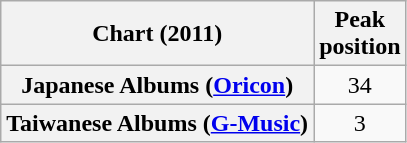<table class="wikitable plainrowheaders sortable">
<tr>
<th>Chart (2011)</th>
<th>Peak<br>position</th>
</tr>
<tr>
<th scope="row">Japanese Albums (<a href='#'>Oricon</a>)</th>
<td style="text-align:center;">34</td>
</tr>
<tr>
<th scope="row">Taiwanese Albums (<a href='#'>G-Music</a>)</th>
<td style="text-align:center;">3</td>
</tr>
</table>
